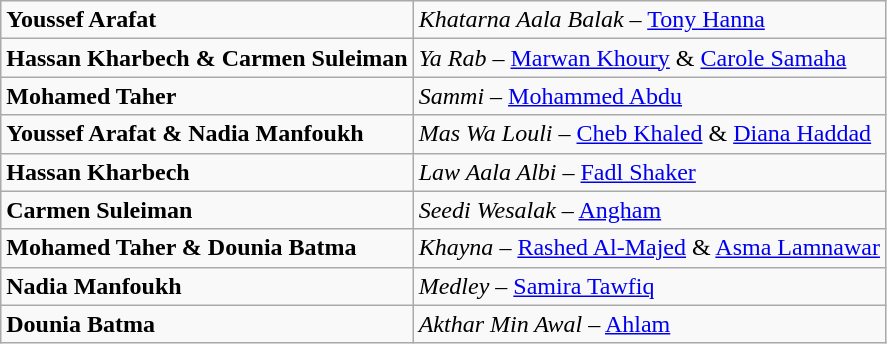<table class="wikitable">
<tr>
<td><strong>Youssef Arafat</strong></td>
<td><em>Khatarna Aala Balak</em> – <a href='#'>Tony Hanna</a></td>
</tr>
<tr>
<td><strong>Hassan Kharbech & Carmen Suleiman</strong></td>
<td><em>Ya Rab</em> – <a href='#'>Marwan Khoury</a> & <a href='#'>Carole Samaha</a></td>
</tr>
<tr>
<td><strong>Mohamed Taher</strong></td>
<td><em>Sammi</em> – <a href='#'>Mohammed Abdu</a></td>
</tr>
<tr>
<td><strong>Youssef Arafat & Nadia Manfoukh</strong></td>
<td><em>Mas Wa Louli</em> – <a href='#'>Cheb Khaled</a> & <a href='#'>Diana Haddad</a></td>
</tr>
<tr>
<td><strong>Hassan Kharbech</strong></td>
<td><em>Law Aala Albi</em> – <a href='#'>Fadl Shaker</a></td>
</tr>
<tr>
<td><strong>Carmen Suleiman</strong></td>
<td><em>Seedi Wesalak</em> – <a href='#'>Angham</a></td>
</tr>
<tr>
<td><strong>Mohamed Taher & Dounia Batma</strong></td>
<td><em>Khayna</em> – <a href='#'>Rashed Al-Majed</a> & <a href='#'>Asma Lamnawar</a></td>
</tr>
<tr>
<td><strong>Nadia Manfoukh</strong></td>
<td><em>Medley</em> – <a href='#'>Samira Tawfiq</a></td>
</tr>
<tr>
<td><strong>Dounia Batma</strong></td>
<td><em>Akthar Min Awal</em> – <a href='#'>Ahlam</a></td>
</tr>
</table>
